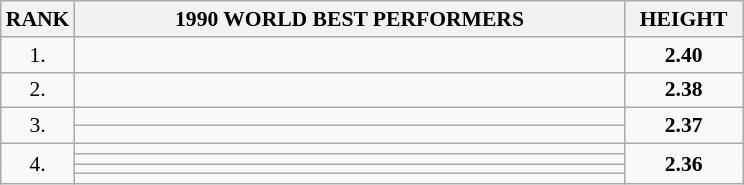<table class="wikitable" style="border-collapse: collapse; font-size: 90%;">
<tr>
<th>RANK</th>
<th align="center" style="width: 25em">1990 WORLD BEST PERFORMERS</th>
<th align="center" style="width: 5em">HEIGHT</th>
</tr>
<tr>
<td align="center">1.</td>
<td></td>
<td align="center"><strong>2.40</strong></td>
</tr>
<tr>
<td align="center">2.</td>
<td></td>
<td align="center"><strong>2.38</strong></td>
</tr>
<tr>
<td rowspan=2 align="center">3.</td>
<td></td>
<td rowspan=2 align="center"><strong>2.37</strong></td>
</tr>
<tr>
<td></td>
</tr>
<tr>
<td rowspan=4 align="center">4.</td>
<td></td>
<td rowspan=4 align="center"><strong>2.36</strong></td>
</tr>
<tr>
<td></td>
</tr>
<tr>
<td></td>
</tr>
<tr>
<td></td>
</tr>
</table>
